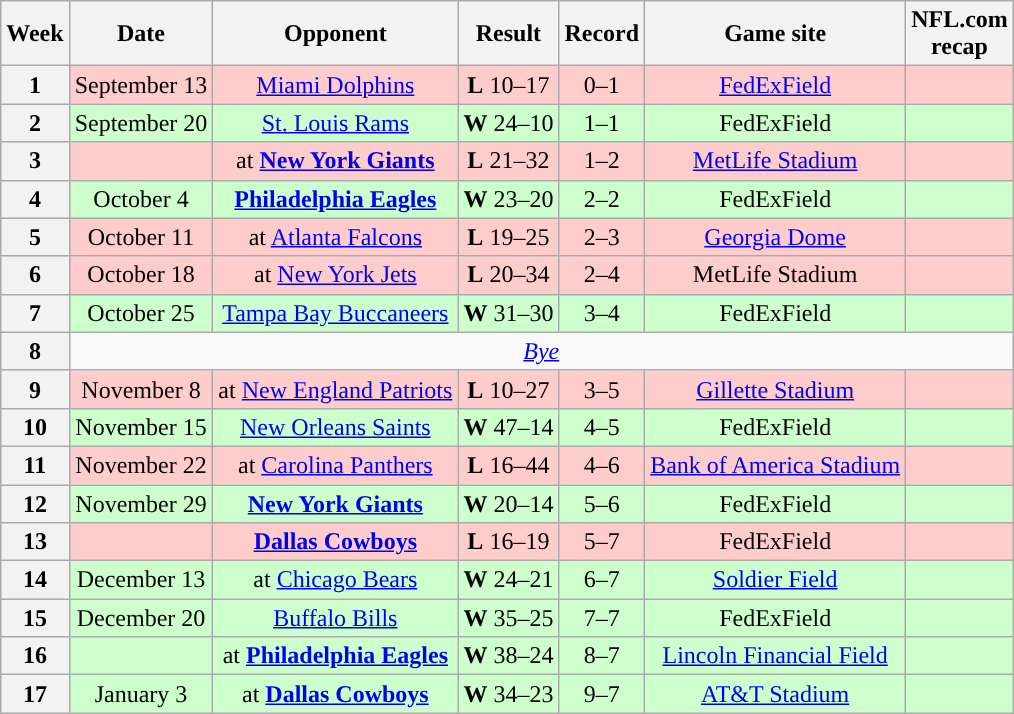<table class="wikitable" style="text-align:center">
<tr>
<th>Week</th>
<th>Date</th>
<th>Opponent</th>
<th>Result</th>
<th>Record</th>
<th>Game site</th>
<th>NFL.com<br>recap</th>
</tr>
<tr style="background:#fcc">
<th>1</th>
<td>September 13</td>
<td><a href='#'>Miami Dolphins</a></td>
<td><strong>L</strong> 10–17</td>
<td>0–1</td>
<td><a href='#'>FedExField</a></td>
<td></td>
</tr>
<tr style="background:#cfc">
<th>2</th>
<td>September 20</td>
<td><a href='#'>St. Louis Rams</a></td>
<td><strong>W</strong> 24–10</td>
<td>1–1</td>
<td>FedExField</td>
<td></td>
</tr>
<tr style="background:#fcc">
<th>3</th>
<td></td>
<td>at <strong><a href='#'>New York Giants</a></strong></td>
<td><strong>L</strong> 21–32</td>
<td>1–2</td>
<td><a href='#'>MetLife Stadium</a></td>
<td></td>
</tr>
<tr style="background:#cfc">
<th>4</th>
<td>October 4</td>
<td><strong><a href='#'>Philadelphia Eagles</a></strong></td>
<td><strong>W</strong> 23–20</td>
<td>2–2</td>
<td>FedExField</td>
<td></td>
</tr>
<tr style="background:#fcc">
<th>5</th>
<td>October 11</td>
<td>at <a href='#'>Atlanta Falcons</a></td>
<td><strong>L</strong> 19–25 </td>
<td>2–3</td>
<td><a href='#'>Georgia Dome</a></td>
<td></td>
</tr>
<tr style="background:#fcc">
<th>6</th>
<td>October 18</td>
<td>at <a href='#'>New York Jets</a></td>
<td><strong>L</strong> 20–34</td>
<td>2–4</td>
<td>MetLife Stadium</td>
<td></td>
</tr>
<tr style="background:#cfc">
<th>7</th>
<td>October 25</td>
<td><a href='#'>Tampa Bay Buccaneers</a></td>
<td><strong>W</strong> 31–30</td>
<td>3–4</td>
<td>FedExField</td>
<td></td>
</tr>
<tr>
<th>8</th>
<td colspan=8><em><a href='#'>Bye</a></em></td>
</tr>
<tr style="background:#fcc">
<th>9</th>
<td>November 8</td>
<td>at <a href='#'>New England Patriots</a></td>
<td><strong>L</strong> 10–27</td>
<td>3–5</td>
<td><a href='#'>Gillette Stadium</a></td>
<td></td>
</tr>
<tr style="background:#cfc">
<th>10</th>
<td>November 15</td>
<td><a href='#'>New Orleans Saints</a></td>
<td><strong>W</strong> 47–14</td>
<td>4–5</td>
<td>FedExField</td>
<td></td>
</tr>
<tr style="background:#fcc">
<th>11</th>
<td>November 22</td>
<td>at <a href='#'>Carolina Panthers</a></td>
<td><strong>L</strong> 16–44</td>
<td>4–6</td>
<td><a href='#'>Bank of America Stadium</a></td>
<td></td>
</tr>
<tr style="background:#cfc">
<th>12</th>
<td>November 29</td>
<td><strong><a href='#'>New York Giants</a></strong></td>
<td><strong>W</strong> 20–14</td>
<td>5–6</td>
<td>FedExField</td>
<td></td>
</tr>
<tr style="background:#fcc">
<th>13</th>
<td></td>
<td><strong><a href='#'>Dallas Cowboys</a></strong></td>
<td><strong>L</strong> 16–19</td>
<td>5–7</td>
<td>FedExField</td>
<td></td>
</tr>
<tr style="background:#cfc">
<th>14</th>
<td>December 13</td>
<td>at <a href='#'>Chicago Bears</a></td>
<td><strong>W</strong> 24–21</td>
<td>6–7</td>
<td><a href='#'>Soldier Field</a></td>
<td></td>
</tr>
<tr style="background:#cfc">
<th>15</th>
<td>December 20</td>
<td><a href='#'>Buffalo Bills</a></td>
<td><strong>W</strong> 35–25</td>
<td>7–7</td>
<td>FedExField</td>
<td></td>
</tr>
<tr style="background:#cfc">
<th>16</th>
<td></td>
<td>at <strong><a href='#'>Philadelphia Eagles</a></strong></td>
<td><strong>W</strong> 38–24</td>
<td>8–7</td>
<td><a href='#'>Lincoln Financial Field</a></td>
<td></td>
</tr>
<tr style="background:#cfc">
<th>17</th>
<td>January 3</td>
<td>at <strong><a href='#'>Dallas Cowboys</a></strong></td>
<td><strong>W</strong> 34–23</td>
<td>9–7</td>
<td><a href='#'>AT&T Stadium</a></td>
<td></td>
</tr>
</table>
